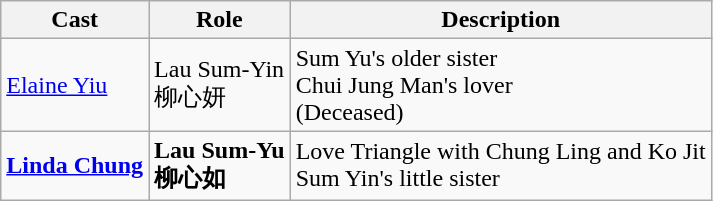<table class="wikitable">
<tr>
<th>Cast</th>
<th>Role</th>
<th>Description</th>
</tr>
<tr>
<td><a href='#'>Elaine Yiu</a></td>
<td>Lau Sum-Yin <br> 柳心妍</td>
<td>Sum Yu's older sister <br>Chui Jung Man's lover <br>(Deceased)</td>
</tr>
<tr>
<td><strong><a href='#'>Linda Chung</a></strong></td>
<td><strong>Lau Sum-Yu <br> 柳心如</strong></td>
<td>Love Triangle with Chung Ling and Ko Jit<br>Sum Yin's little sister</td>
</tr>
</table>
